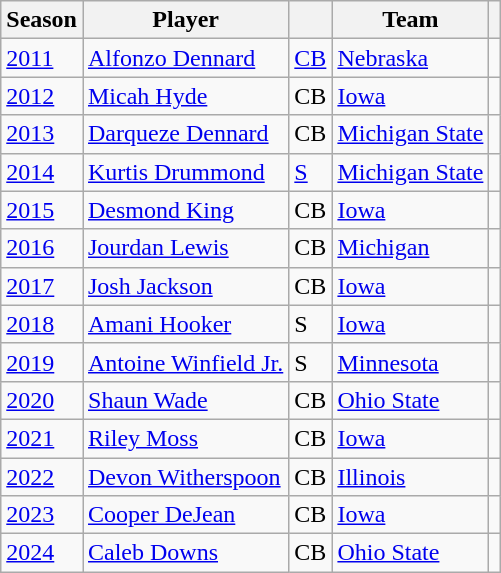<table class="wikitable sortable">
<tr>
<th>Season</th>
<th>Player</th>
<th></th>
<th>Team</th>
<th></th>
</tr>
<tr>
<td><a href='#'>2011</a></td>
<td><a href='#'>Alfonzo Dennard</a></td>
<td><a href='#'>CB</a></td>
<td><a href='#'>Nebraska</a></td>
<td></td>
</tr>
<tr>
<td><a href='#'>2012</a></td>
<td><a href='#'>Micah Hyde</a></td>
<td>CB</td>
<td><a href='#'>Iowa</a></td>
<td></td>
</tr>
<tr>
<td><a href='#'>2013</a></td>
<td><a href='#'>Darqueze Dennard</a></td>
<td>CB</td>
<td><a href='#'>Michigan State</a></td>
<td></td>
</tr>
<tr>
<td><a href='#'>2014</a></td>
<td><a href='#'>Kurtis Drummond</a></td>
<td><a href='#'>S</a></td>
<td><a href='#'>Michigan State</a></td>
<td></td>
</tr>
<tr>
<td><a href='#'>2015</a></td>
<td><a href='#'>Desmond King</a></td>
<td>CB</td>
<td><a href='#'>Iowa</a></td>
<td></td>
</tr>
<tr>
<td><a href='#'>2016</a></td>
<td><a href='#'>Jourdan Lewis</a></td>
<td>CB</td>
<td><a href='#'>Michigan</a></td>
<td></td>
</tr>
<tr>
<td><a href='#'>2017</a></td>
<td><a href='#'>Josh Jackson</a></td>
<td>CB</td>
<td><a href='#'>Iowa</a></td>
<td></td>
</tr>
<tr>
<td><a href='#'>2018</a></td>
<td><a href='#'>Amani Hooker</a></td>
<td>S</td>
<td><a href='#'>Iowa</a></td>
<td></td>
</tr>
<tr>
<td><a href='#'>2019</a></td>
<td><a href='#'>Antoine Winfield Jr.</a></td>
<td>S</td>
<td><a href='#'>Minnesota</a></td>
<td></td>
</tr>
<tr>
<td><a href='#'>2020</a></td>
<td><a href='#'>Shaun Wade</a></td>
<td>CB</td>
<td><a href='#'>Ohio State</a></td>
<td></td>
</tr>
<tr>
<td><a href='#'>2021</a></td>
<td><a href='#'>Riley Moss</a></td>
<td>CB</td>
<td><a href='#'>Iowa</a></td>
<td></td>
</tr>
<tr>
<td><a href='#'>2022</a></td>
<td><a href='#'>Devon Witherspoon</a></td>
<td>CB</td>
<td><a href='#'>Illinois</a></td>
<td></td>
</tr>
<tr>
<td><a href='#'>2023</a></td>
<td><a href='#'>Cooper DeJean</a></td>
<td>CB</td>
<td><a href='#'>Iowa</a></td>
<td></td>
</tr>
<tr>
<td><a href='#'>2024</a></td>
<td><a href='#'>Caleb Downs</a></td>
<td>CB</td>
<td><a href='#'>Ohio State</a></td>
<td></td>
</tr>
</table>
